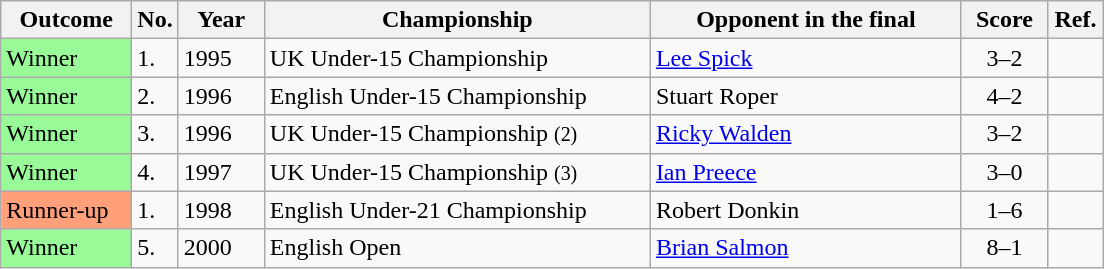<table class="sortable wikitable plainrowheaders">
<tr>
<th width="80">Outcome</th>
<th width="20">No.</th>
<th width="50">Year</th>
<th width="250">Championship</th>
<th width="200">Opponent in the final</th>
<th width="50">Score</th>
<th width="30">Ref.</th>
</tr>
<tr>
<td style="background:#98FB98">Winner</td>
<td>1.</td>
<td>1995</td>
<td>UK Under-15 Championship</td>
<td> <a href='#'>Lee Spick</a></td>
<td style="text-align:center;">3–2</td>
<td style="text-align:center;"></td>
</tr>
<tr>
<td style="background:#98FB98">Winner</td>
<td>2.</td>
<td>1996</td>
<td>English Under-15 Championship</td>
<td> Stuart Roper</td>
<td style="text-align:center;">4–2</td>
<td style="text-align:center;"></td>
</tr>
<tr>
<td style="background:#98FB98">Winner</td>
<td>3.</td>
<td>1996</td>
<td>UK Under-15 Championship <small>(2)</small></td>
<td> <a href='#'>Ricky Walden</a></td>
<td style="text-align:center;">3–2</td>
<td style="text-align:center;"></td>
</tr>
<tr>
<td style="background:#98FB98">Winner</td>
<td>4.</td>
<td>1997</td>
<td>UK Under-15 Championship <small>(3)</small></td>
<td> <a href='#'>Ian Preece</a></td>
<td style="text-align:center;">3–0</td>
<td style="text-align:center;"></td>
</tr>
<tr>
<td style="background:#ffa07a;">Runner-up</td>
<td>1.</td>
<td>1998</td>
<td>English Under-21 Championship</td>
<td> Robert Donkin</td>
<td align="center">1–6</td>
<td align="center"></td>
</tr>
<tr>
<td style="background:#98FB98">Winner</td>
<td>5.</td>
<td>2000</td>
<td>English Open</td>
<td> <a href='#'>Brian Salmon</a></td>
<td style="text-align:center;">8–1</td>
<td style="text-align:center;"></td>
</tr>
</table>
